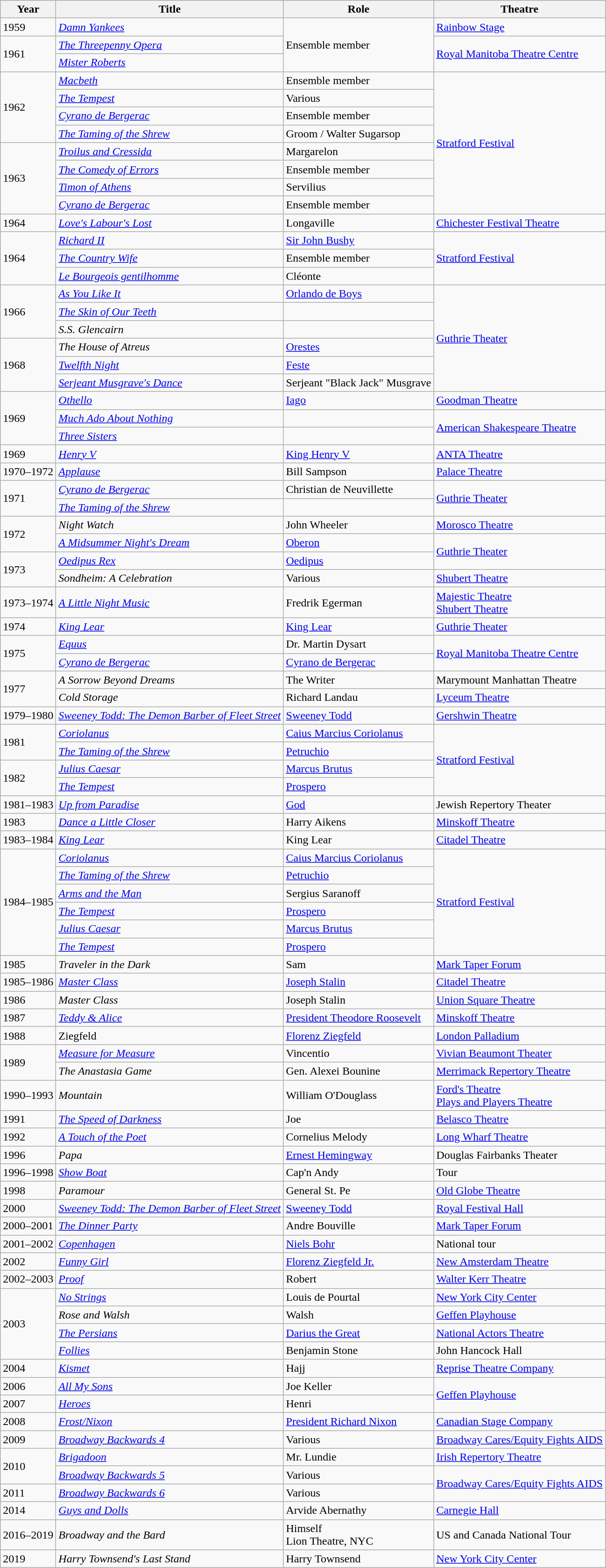<table class="wikitable sortable">
<tr>
<th>Year</th>
<th>Title</th>
<th>Role</th>
<th>Theatre</th>
</tr>
<tr>
<td>1959</td>
<td><em><a href='#'>Damn Yankees</a></em></td>
<td rowspan="3">Ensemble member</td>
<td><a href='#'>Rainbow Stage</a></td>
</tr>
<tr>
<td rowspan="2">1961</td>
<td data-sort-value="Threepenny Opera, The"><em><a href='#'>The Threepenny Opera</a></em></td>
<td rowspan="2"><a href='#'>Royal Manitoba Theatre Centre</a></td>
</tr>
<tr>
<td><a href='#'><em>Mister Roberts</em></a></td>
</tr>
<tr>
<td rowspan="4">1962</td>
<td><em><a href='#'>Macbeth</a></em></td>
<td>Ensemble member</td>
<td rowspan="8"><a href='#'>Stratford Festival</a></td>
</tr>
<tr>
<td data-sort-value="Tempest, The"><em><a href='#'>The Tempest</a></em></td>
<td>Various</td>
</tr>
<tr>
<td><em><a href='#'>Cyrano de Bergerac</a></em></td>
<td>Ensemble member</td>
</tr>
<tr>
<td data-sort-value="Taming of the Shrew, The"><em><a href='#'>The Taming of the Shrew</a></em></td>
<td>Groom / Walter Sugarsop</td>
</tr>
<tr>
<td rowspan="4">1963</td>
<td><em><a href='#'>Troilus and Cressida</a></em></td>
<td>Margarelon</td>
</tr>
<tr>
<td data-sort-value="Comedy of Errors, The"><em><a href='#'>The Comedy of Errors</a></em></td>
<td>Ensemble member</td>
</tr>
<tr>
<td><em><a href='#'>Timon of Athens</a></em></td>
<td>Servilius</td>
</tr>
<tr>
<td><em><a href='#'>Cyrano de Bergerac</a></em></td>
<td>Ensemble member</td>
</tr>
<tr>
<td>1964</td>
<td><em><a href='#'>Love's Labour's Lost</a></em></td>
<td>Longaville</td>
<td><a href='#'>Chichester Festival Theatre</a></td>
</tr>
<tr>
<td rowspan="3">1964</td>
<td><em><a href='#'>Richard II</a></em></td>
<td><a href='#'>Sir John Bushy</a></td>
<td rowspan="3"><a href='#'>Stratford Festival</a></td>
</tr>
<tr>
<td data-sort-value="Country Wife, The"><em><a href='#'>The Country Wife</a></em></td>
<td>Ensemble member</td>
</tr>
<tr>
<td><em><a href='#'>Le Bourgeois gentilhomme</a></em></td>
<td>Cléonte</td>
</tr>
<tr>
<td rowspan="3">1966</td>
<td><em><a href='#'>As You Like It</a></em></td>
<td><a href='#'>Orlando de Boys</a></td>
<td rowspan="6"><a href='#'>Guthrie Theater</a></td>
</tr>
<tr>
<td data-sort-value="Skin of Our Teeth, The"><em><a href='#'>The Skin of Our Teeth</a></em></td>
<td></td>
</tr>
<tr>
<td><em>S.S. Glencairn</em></td>
<td></td>
</tr>
<tr>
<td rowspan="3">1968</td>
<td data-sort-value="House of Atreus, The"><em>The House of Atreus</em></td>
<td><a href='#'>Orestes</a></td>
</tr>
<tr>
<td><em><a href='#'>Twelfth Night</a></em></td>
<td><a href='#'>Feste</a></td>
</tr>
<tr>
<td><em><a href='#'>Serjeant Musgrave's Dance</a></em></td>
<td>Serjeant "Black Jack" Musgrave</td>
</tr>
<tr>
<td rowspan="3">1969</td>
<td><em><a href='#'>Othello</a></em></td>
<td><a href='#'>Iago</a></td>
<td><a href='#'>Goodman Theatre</a></td>
</tr>
<tr>
<td><em><a href='#'>Much Ado About Nothing</a></em></td>
<td></td>
<td rowspan="2"><a href='#'>American Shakespeare Theatre</a></td>
</tr>
<tr>
<td><em><a href='#'>Three Sisters</a></em></td>
<td></td>
</tr>
<tr>
<td>1969</td>
<td><a href='#'><em>Henry V</em></a></td>
<td><a href='#'>King Henry V</a></td>
<td><a href='#'>ANTA Theatre</a></td>
</tr>
<tr>
<td>1970–1972</td>
<td><em><a href='#'>Applause</a></em></td>
<td>Bill Sampson</td>
<td><a href='#'>Palace Theatre</a></td>
</tr>
<tr>
<td rowspan="2">1971</td>
<td><em><a href='#'>Cyrano de Bergerac</a></em></td>
<td>Christian de Neuvillette</td>
<td rowspan="2"><a href='#'>Guthrie Theater</a></td>
</tr>
<tr>
<td data-sort-value="Taming of the Shrew, The"><em><a href='#'>The Taming of the Shrew</a></em></td>
<td></td>
</tr>
<tr>
<td rowspan="2">1972</td>
<td><em>Night Watch</em></td>
<td>John Wheeler</td>
<td><a href='#'>Morosco Theatre</a></td>
</tr>
<tr>
<td data-sort-value="Midsummer Night's Dream, A"><em><a href='#'>A Midsummer Night's Dream</a></em></td>
<td><a href='#'>Oberon</a></td>
<td rowspan="2"><a href='#'>Guthrie Theater</a></td>
</tr>
<tr>
<td rowspan="2">1973</td>
<td><em><a href='#'>Oedipus Rex</a></em></td>
<td><a href='#'>Oedipus</a></td>
</tr>
<tr>
<td><em>Sondheim: A Celebration</em></td>
<td>Various</td>
<td><a href='#'>Shubert Theatre</a></td>
</tr>
<tr>
<td>1973–1974</td>
<td data-sort-value="Little Night Music, A"><em><a href='#'>A Little Night Music</a></em></td>
<td>Fredrik Egerman</td>
<td><a href='#'>Majestic Theatre</a><br><a href='#'>Shubert Theatre</a></td>
</tr>
<tr>
<td>1974</td>
<td><em><a href='#'>King Lear</a></em></td>
<td><a href='#'>King Lear</a></td>
<td><a href='#'>Guthrie Theater</a></td>
</tr>
<tr>
<td rowspan="2">1975</td>
<td><em><a href='#'>Equus</a></em></td>
<td>Dr. Martin Dysart</td>
<td rowspan="2"><a href='#'>Royal Manitoba Theatre Centre</a></td>
</tr>
<tr>
<td><em><a href='#'>Cyrano de Bergerac</a></em></td>
<td><a href='#'>Cyrano de Bergerac</a></td>
</tr>
<tr>
<td rowspan="2">1977</td>
<td data-sort-value="Sorrow Beyond Dreams, A"><em>A Sorrow Beyond Dreams</em></td>
<td>The Writer</td>
<td>Marymount Manhattan Theatre</td>
</tr>
<tr>
<td><em>Cold Storage</em></td>
<td>Richard Landau</td>
<td><a href='#'>Lyceum Theatre</a></td>
</tr>
<tr>
<td>1979–1980</td>
<td><em><a href='#'>Sweeney Todd: The Demon Barber of Fleet Street</a></em></td>
<td><a href='#'>Sweeney Todd</a></td>
<td><a href='#'>Gershwin Theatre</a></td>
</tr>
<tr>
<td rowspan="2">1981</td>
<td><em><a href='#'>Coriolanus</a></em></td>
<td><a href='#'>Caius Marcius Coriolanus</a></td>
<td rowspan="4"><a href='#'>Stratford Festival</a></td>
</tr>
<tr>
<td data-sort-value="Taming of the Shrew, The"><em><a href='#'>The Taming of the Shrew</a></em></td>
<td><a href='#'>Petruchio</a></td>
</tr>
<tr>
<td rowspan="2">1982</td>
<td><a href='#'><em>Julius Caesar</em></a></td>
<td><a href='#'>Marcus Brutus</a></td>
</tr>
<tr>
<td data-sort-value="Tempest, The"><em><a href='#'>The Tempest</a></em></td>
<td><a href='#'>Prospero</a></td>
</tr>
<tr>
<td>1981–1983</td>
<td><em><a href='#'>Up from Paradise</a></em></td>
<td><a href='#'>God</a></td>
<td>Jewish Repertory Theater</td>
</tr>
<tr>
<td>1983</td>
<td><em><a href='#'>Dance a Little Closer</a></em></td>
<td>Harry Aikens</td>
<td><a href='#'>Minskoff Theatre</a></td>
</tr>
<tr>
<td>1983–1984</td>
<td><em><a href='#'>King Lear</a></em></td>
<td>King Lear</td>
<td><a href='#'>Citadel Theatre</a></td>
</tr>
<tr>
<td rowspan="6">1984–1985</td>
<td><em><a href='#'>Coriolanus</a></em></td>
<td><a href='#'>Caius Marcius Coriolanus</a></td>
<td rowspan="6"><a href='#'>Stratford Festival</a></td>
</tr>
<tr>
<td data-sort-value="Taming of the Shrew, The"><em><a href='#'>The Taming of the Shrew</a></em></td>
<td><a href='#'>Petruchio</a></td>
</tr>
<tr>
<td><em><a href='#'>Arms and the Man</a></em></td>
<td>Sergius Saranoff</td>
</tr>
<tr>
<td data-sort-value="Tempest, The"><em><a href='#'>The Tempest</a></em></td>
<td><a href='#'>Prospero</a></td>
</tr>
<tr>
<td><a href='#'><em>Julius Caesar</em></a></td>
<td><a href='#'>Marcus Brutus</a></td>
</tr>
<tr>
<td data-sort-value="Tempest, The"><em><a href='#'>The Tempest</a></em></td>
<td><a href='#'>Prospero</a></td>
</tr>
<tr>
<td>1985</td>
<td><em>Traveler in the Dark</em></td>
<td>Sam</td>
<td><a href='#'>Mark Taper Forum</a></td>
</tr>
<tr>
<td>1985–1986</td>
<td><em><a href='#'>Master Class</a></em></td>
<td><a href='#'>Joseph Stalin</a></td>
<td><a href='#'>Citadel Theatre</a></td>
</tr>
<tr>
<td>1986</td>
<td><em>Master Class</em></td>
<td>Joseph Stalin</td>
<td><a href='#'>Union Square Theatre</a></td>
</tr>
<tr>
<td>1987</td>
<td><em><a href='#'>Teddy & Alice</a></em></td>
<td><a href='#'>President Theodore Roosevelt</a></td>
<td><a href='#'>Minskoff Theatre</a></td>
</tr>
<tr>
<td>1988</td>
<td>Ziegfeld</td>
<td><a href='#'>Florenz Ziegfeld</a></td>
<td><a href='#'>London Palladium</a></td>
</tr>
<tr>
<td rowspan="2">1989</td>
<td><em><a href='#'>Measure for Measure</a></em></td>
<td>Vincentio</td>
<td><a href='#'>Vivian Beaumont Theater</a></td>
</tr>
<tr>
<td data-sort-value="Anastasia Game, The"><em>The Anastasia Game</em></td>
<td>Gen. Alexei Bounine</td>
<td><a href='#'>Merrimack Repertory Theatre</a></td>
</tr>
<tr>
<td>1990–1993</td>
<td><em>Mountain</em></td>
<td>William O'Douglass</td>
<td><a href='#'>Ford's Theatre</a><br><a href='#'>Plays and Players Theatre</a></td>
</tr>
<tr>
<td>1991</td>
<td data-sort-value="Speed of Darkness, The"><em><a href='#'>The Speed of Darkness</a></em></td>
<td>Joe</td>
<td><a href='#'>Belasco Theatre</a></td>
</tr>
<tr>
<td>1992</td>
<td data-sort-value="Touch of the Poet, A"><em><a href='#'>A Touch of the Poet</a></em></td>
<td>Cornelius Melody</td>
<td><a href='#'>Long Wharf Theatre</a></td>
</tr>
<tr>
<td>1996</td>
<td><em>Papa</em></td>
<td><a href='#'>Ernest Hemingway</a></td>
<td>Douglas Fairbanks Theater</td>
</tr>
<tr>
<td>1996–1998</td>
<td><em><a href='#'>Show Boat</a></em></td>
<td>Cap'n Andy</td>
<td>Tour</td>
</tr>
<tr>
<td>1998</td>
<td><em>Paramour</em></td>
<td>General St. Pe</td>
<td><a href='#'>Old Globe Theatre</a></td>
</tr>
<tr>
<td>2000</td>
<td><em><a href='#'>Sweeney Todd: The Demon Barber of Fleet Street</a></em></td>
<td><a href='#'>Sweeney Todd</a></td>
<td><a href='#'>Royal Festival Hall</a></td>
</tr>
<tr>
<td>2000–2001</td>
<td data-sort-value="Dinner Party, The"><em><a href='#'>The Dinner Party</a></em></td>
<td>Andre Bouville</td>
<td><a href='#'>Mark Taper Forum</a></td>
</tr>
<tr>
<td>2001–2002</td>
<td><em><a href='#'>Copenhagen</a></em></td>
<td><a href='#'>Niels Bohr</a></td>
<td>National tour</td>
</tr>
<tr>
<td>2002</td>
<td><em><a href='#'>Funny Girl</a></em></td>
<td><a href='#'>Florenz Ziegfeld Jr.</a></td>
<td><a href='#'>New Amsterdam Theatre</a></td>
</tr>
<tr>
<td>2002–2003</td>
<td><em><a href='#'>Proof</a></em></td>
<td>Robert</td>
<td><a href='#'>Walter Kerr Theatre</a></td>
</tr>
<tr>
<td rowspan="4">2003</td>
<td><em><a href='#'>No Strings</a></em></td>
<td>Louis de Pourtal</td>
<td><a href='#'>New York City Center</a></td>
</tr>
<tr>
<td><em>Rose and Walsh</em></td>
<td>Walsh</td>
<td><a href='#'>Geffen Playhouse</a></td>
</tr>
<tr>
<td data-sort-value="Persians, The"><em><a href='#'>The Persians</a></em></td>
<td><a href='#'>Darius the Great</a></td>
<td><a href='#'>National Actors Theatre</a></td>
</tr>
<tr>
<td><em><a href='#'>Follies</a></em></td>
<td>Benjamin Stone</td>
<td>John Hancock Hall</td>
</tr>
<tr>
<td>2004</td>
<td><em><a href='#'>Kismet</a></em></td>
<td>Hajj</td>
<td><a href='#'>Reprise Theatre Company</a></td>
</tr>
<tr>
<td>2006</td>
<td><em><a href='#'>All My Sons</a></em></td>
<td>Joe Keller</td>
<td rowspan="2"><a href='#'>Geffen Playhouse</a></td>
</tr>
<tr>
<td>2007</td>
<td><em><a href='#'>Heroes</a></em></td>
<td>Henri</td>
</tr>
<tr>
<td>2008</td>
<td><em><a href='#'>Frost/Nixon</a></em></td>
<td><a href='#'>President Richard Nixon</a></td>
<td><a href='#'>Canadian Stage Company</a></td>
</tr>
<tr>
<td>2009</td>
<td><em><a href='#'>Broadway Backwards 4</a></em></td>
<td>Various</td>
<td><a href='#'>Broadway Cares/Equity Fights AIDS</a></td>
</tr>
<tr>
<td rowspan="2">2010</td>
<td><em><a href='#'>Brigadoon</a></em></td>
<td>Mr. Lundie</td>
<td><a href='#'>Irish Repertory Theatre</a></td>
</tr>
<tr>
<td><em><a href='#'>Broadway Backwards 5</a></em></td>
<td>Various</td>
<td rowspan="2"><a href='#'>Broadway Cares/Equity Fights AIDS</a></td>
</tr>
<tr>
<td>2011</td>
<td><em><a href='#'>Broadway Backwards 6</a></em></td>
<td>Various</td>
</tr>
<tr>
<td>2014</td>
<td><em><a href='#'>Guys and Dolls</a></em></td>
<td>Arvide Abernathy</td>
<td><a href='#'>Carnegie Hall</a></td>
</tr>
<tr>
<td>2016–2019</td>
<td><em>Broadway and the Bard</em></td>
<td>Himself<br>Lion Theatre, NYC</td>
<td>US and Canada National Tour</td>
</tr>
<tr>
<td>2019</td>
<td><em>Harry Townsend's Last Stand</em></td>
<td>Harry Townsend</td>
<td><a href='#'>New York City Center</a></td>
</tr>
</table>
